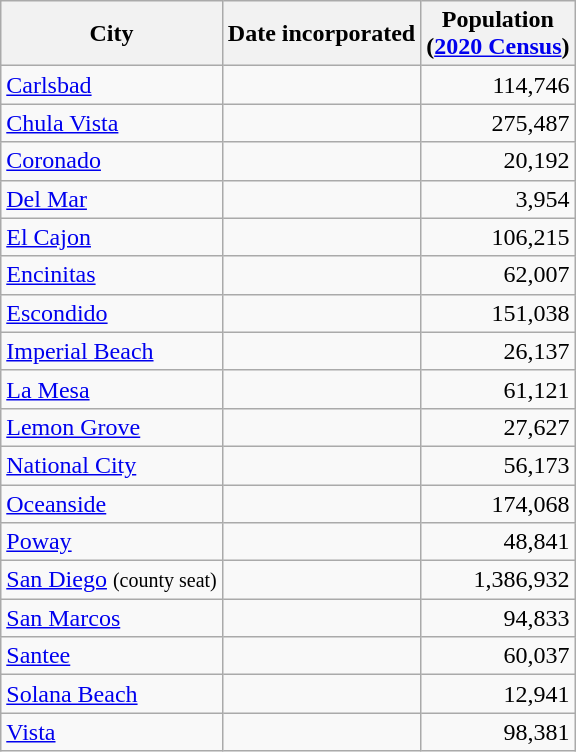<table class="wikitable sortable">
<tr>
<th>City</th>
<th>Date incorporated</th>
<th>Population <br>(<a href='#'>2020 Census</a>)</th>
</tr>
<tr>
<td><a href='#'>Carlsbad</a></td>
<td></td>
<td align="right">114,746</td>
</tr>
<tr>
<td><a href='#'>Chula Vista</a></td>
<td></td>
<td align="right">275,487</td>
</tr>
<tr>
<td><a href='#'>Coronado</a></td>
<td></td>
<td align="right">20,192</td>
</tr>
<tr>
<td><a href='#'>Del Mar</a></td>
<td></td>
<td align="right">3,954</td>
</tr>
<tr>
<td><a href='#'>El Cajon</a></td>
<td></td>
<td align="right">106,215</td>
</tr>
<tr>
<td><a href='#'>Encinitas</a></td>
<td></td>
<td align="right">62,007</td>
</tr>
<tr>
<td><a href='#'>Escondido</a></td>
<td></td>
<td align="right">151,038</td>
</tr>
<tr>
<td><a href='#'>Imperial Beach</a></td>
<td></td>
<td align="right">26,137</td>
</tr>
<tr>
<td><a href='#'>La Mesa</a></td>
<td></td>
<td align="right">61,121</td>
</tr>
<tr>
<td><a href='#'>Lemon Grove</a></td>
<td></td>
<td align="right">27,627</td>
</tr>
<tr>
<td><a href='#'>National City</a></td>
<td></td>
<td align="right">56,173</td>
</tr>
<tr>
<td><a href='#'>Oceanside</a></td>
<td></td>
<td align="right">174,068</td>
</tr>
<tr>
<td><a href='#'>Poway</a></td>
<td></td>
<td align="right">48,841</td>
</tr>
<tr>
<td><a href='#'>San Diego</a> <small>(county seat)</small></td>
<td></td>
<td align="right">1,386,932</td>
</tr>
<tr>
<td><a href='#'>San Marcos</a></td>
<td></td>
<td align="right">94,833</td>
</tr>
<tr>
<td><a href='#'>Santee</a></td>
<td></td>
<td align="right">60,037</td>
</tr>
<tr>
<td><a href='#'>Solana Beach</a></td>
<td></td>
<td align="right">12,941</td>
</tr>
<tr>
<td><a href='#'>Vista</a></td>
<td></td>
<td align="right">98,381</td>
</tr>
</table>
